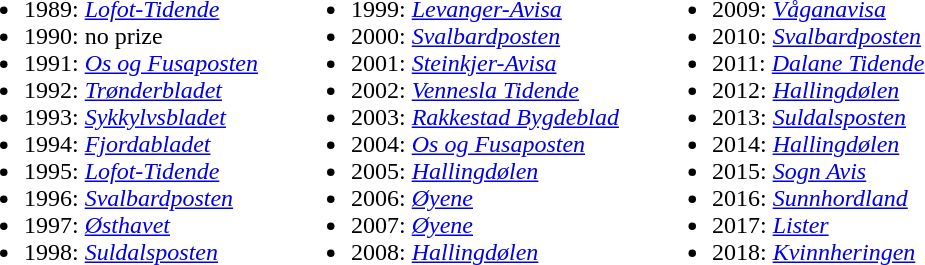<table CELLPADDING="10">
<tr ---->
<td valign="top"><br><ul><li>1989: <em><a href='#'>Lofot-Tidende</a></em></li><li>1990: no prize</li><li>1991: <em><a href='#'>Os og Fusaposten</a></em></li><li>1992:	<em><a href='#'>Trønderbladet</a></em></li><li>1993:	<em><a href='#'>Sykkylvsbladet</a></em></li><li>1994:	<em><a href='#'>Fjordabladet</a></em></li><li>1995: <em><a href='#'>Lofot-Tidende</a></em></li><li>1996: <em><a href='#'>Svalbardposten</a></em></li><li>1997: <em><a href='#'>Østhavet</a></em></li><li>1998: <em><a href='#'>Suldalsposten</a></em></li></ul></td>
<td valign="top"><br><ul><li>1999: <em><a href='#'>Levanger-Avisa</a></em></li><li>2000: <em><a href='#'>Svalbardposten</a></em></li><li>2001: <em><a href='#'>Steinkjer-Avisa</a></em></li><li>2002: <em><a href='#'>Vennesla Tidende</a></em></li><li>2003: <em><a href='#'>Rakkestad Bygdeblad</a></em></li><li>2004: <em><a href='#'>Os og Fusaposten</a></em></li><li>2005: <em><a href='#'>Hallingdølen</a></em></li><li>2006: <em><a href='#'>Øyene</a></em></li><li>2007: <em><a href='#'>Øyene</a></em></li><li>2008: <em><a href='#'>Hallingdølen</a></em></li></ul></td>
<td valign="top"><br><ul><li>2009: <em><a href='#'>Våganavisa</a></em></li><li>2010: <em><a href='#'>Svalbardposten</a></em></li><li>2011: <em><a href='#'>Dalane Tidende</a></em></li><li>2012: <em><a href='#'>Hallingdølen</a></em></li><li>2013: <em><a href='#'>Suldalsposten</a></em></li><li>2014: <em><a href='#'>Hallingdølen</a></em></li><li>2015: <em><a href='#'>Sogn Avis</a></em></li><li>2016: <em><a href='#'>Sunnhordland</a></em></li><li>2017: <em><a href='#'>Lister</a></em></li><li>2018: <em><a href='#'>Kvinnheringen</a></em></li></ul></td>
</tr>
</table>
